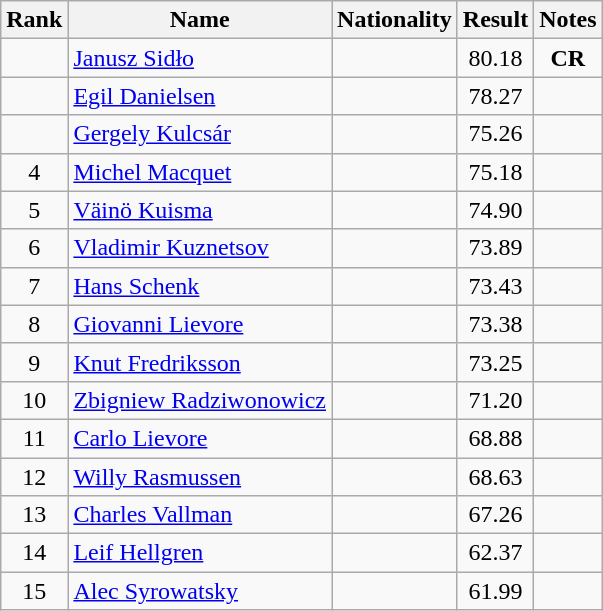<table class="wikitable sortable" style="text-align:center">
<tr>
<th>Rank</th>
<th>Name</th>
<th>Nationality</th>
<th>Result</th>
<th>Notes</th>
</tr>
<tr>
<td></td>
<td align=left><a href='#'>Janusz Sidło</a></td>
<td align=left></td>
<td>80.18</td>
<td><strong>CR</strong></td>
</tr>
<tr>
<td></td>
<td align=left><a href='#'>Egil Danielsen</a></td>
<td align=left></td>
<td>78.27</td>
<td></td>
</tr>
<tr>
<td></td>
<td align=left><a href='#'>Gergely Kulcsár</a></td>
<td align=left></td>
<td>75.26</td>
<td></td>
</tr>
<tr>
<td>4</td>
<td align=left><a href='#'>Michel Macquet</a></td>
<td align=left></td>
<td>75.18</td>
<td></td>
</tr>
<tr>
<td>5</td>
<td align=left><a href='#'>Väinö Kuisma</a></td>
<td align=left></td>
<td>74.90</td>
<td></td>
</tr>
<tr>
<td>6</td>
<td align=left><a href='#'>Vladimir Kuznetsov</a></td>
<td align=left></td>
<td>73.89</td>
<td></td>
</tr>
<tr>
<td>7</td>
<td align=left><a href='#'>Hans Schenk</a></td>
<td align=left></td>
<td>73.43</td>
<td></td>
</tr>
<tr>
<td>8</td>
<td align=left><a href='#'>Giovanni Lievore</a></td>
<td align=left></td>
<td>73.38</td>
<td></td>
</tr>
<tr>
<td>9</td>
<td align=left><a href='#'>Knut Fredriksson</a></td>
<td align=left></td>
<td>73.25</td>
<td></td>
</tr>
<tr>
<td>10</td>
<td align=left><a href='#'>Zbigniew Radziwonowicz</a></td>
<td align=left></td>
<td>71.20</td>
<td></td>
</tr>
<tr>
<td>11</td>
<td align=left><a href='#'>Carlo Lievore</a></td>
<td align=left></td>
<td>68.88</td>
<td></td>
</tr>
<tr>
<td>12</td>
<td align=left><a href='#'>Willy Rasmussen</a></td>
<td align=left></td>
<td>68.63</td>
<td></td>
</tr>
<tr>
<td>13</td>
<td align=left><a href='#'>Charles Vallman</a></td>
<td align=left></td>
<td>67.26</td>
<td></td>
</tr>
<tr>
<td>14</td>
<td align=left><a href='#'>Leif Hellgren</a></td>
<td align=left></td>
<td>62.37</td>
<td></td>
</tr>
<tr>
<td>15</td>
<td align=left><a href='#'>Alec Syrowatsky</a></td>
<td align=left></td>
<td>61.99</td>
<td></td>
</tr>
</table>
